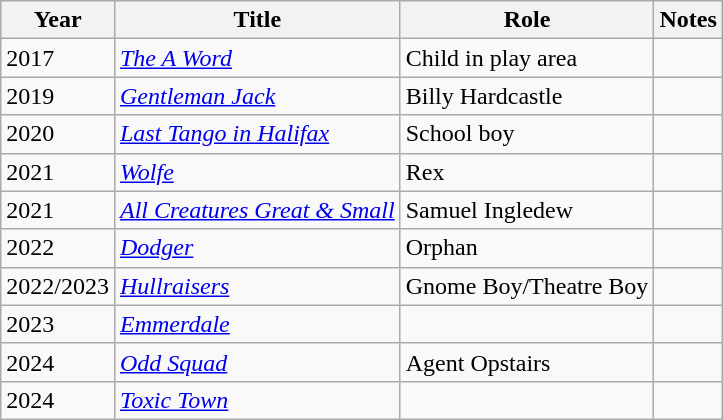<table class="wikitable">
<tr>
<th>Year</th>
<th>Title</th>
<th>Role</th>
<th>Notes</th>
</tr>
<tr>
<td>2017</td>
<td><em><a href='#'>The A Word</a></em></td>
<td>Child in play area</td>
<td></td>
</tr>
<tr>
<td>2019</td>
<td><a href='#'><em>Gentleman Jack</em></a></td>
<td>Billy Hardcastle</td>
<td></td>
</tr>
<tr>
<td>2020</td>
<td><em><a href='#'>Last Tango in Halifax</a></em></td>
<td>School boy</td>
<td></td>
</tr>
<tr>
<td>2021</td>
<td><a href='#'><em>Wolfe</em></a></td>
<td>Rex</td>
<td></td>
</tr>
<tr>
<td>2021</td>
<td><a href='#'><em>All Creatures Great & Small</em></a></td>
<td>Samuel Ingledew</td>
<td></td>
</tr>
<tr>
<td>2022</td>
<td><a href='#'><em>Dodger</em></a></td>
<td>Orphan</td>
<td></td>
</tr>
<tr>
<td>2022/2023</td>
<td><em><a href='#'>Hullraisers</a></em></td>
<td>Gnome Boy/Theatre Boy</td>
<td></td>
</tr>
<tr>
<td>2023</td>
<td><em><a href='#'>Emmerdale</a></em></td>
<td></td>
<td></td>
</tr>
<tr>
<td>2024</td>
<td><em><a href='#'>Odd Squad</a></em></td>
<td>Agent Opstairs</td>
<td></td>
</tr>
<tr>
<td>2024</td>
<td><em><a href='#'>Toxic Town</a></em></td>
<td></td>
<td></td>
</tr>
</table>
